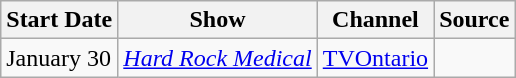<table class="wikitable sortable">
<tr>
<th>Start Date</th>
<th>Show</th>
<th>Channel</th>
<th>Source</th>
</tr>
<tr>
<td>January 30</td>
<td><em><a href='#'>Hard Rock Medical</a></em></td>
<td><a href='#'>TVOntario</a></td>
<td></td>
</tr>
</table>
